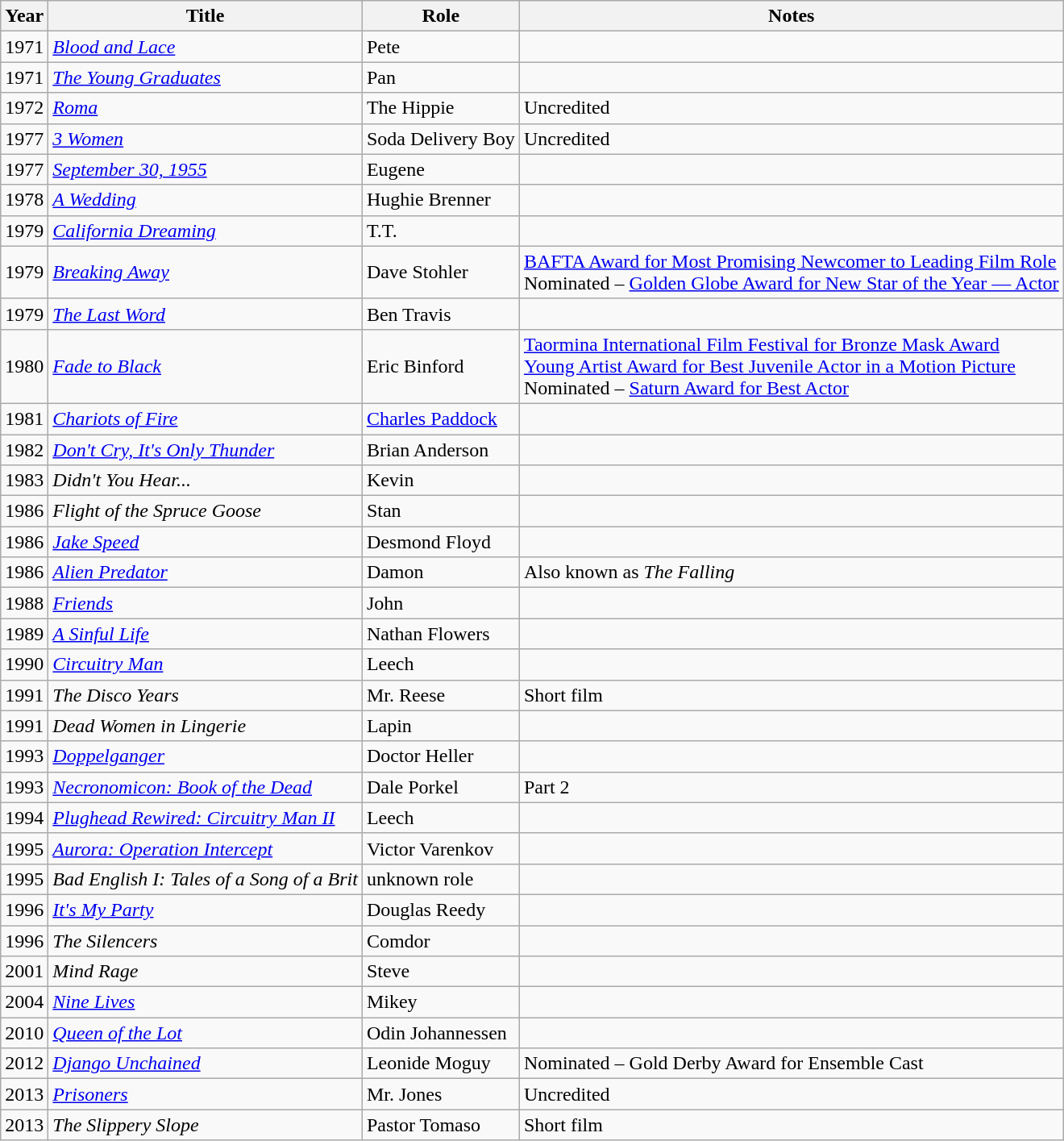<table class="wikitable sortable">
<tr>
<th>Year</th>
<th>Title</th>
<th>Role</th>
<th class="unsortable">Notes</th>
</tr>
<tr>
<td>1971</td>
<td><em><a href='#'>Blood and Lace</a></em></td>
<td>Pete</td>
<td></td>
</tr>
<tr>
<td>1971</td>
<td><em><a href='#'>The Young Graduates</a></em></td>
<td>Pan</td>
<td></td>
</tr>
<tr>
<td>1972</td>
<td><em><a href='#'>Roma</a></em></td>
<td>The Hippie</td>
<td>Uncredited</td>
</tr>
<tr>
<td>1977</td>
<td><em><a href='#'>3 Women</a></em></td>
<td>Soda Delivery Boy</td>
<td>Uncredited</td>
</tr>
<tr>
<td>1977</td>
<td><em><a href='#'>September 30, 1955</a></em></td>
<td>Eugene</td>
<td></td>
</tr>
<tr>
<td>1978</td>
<td><em><a href='#'>A Wedding</a></em></td>
<td>Hughie Brenner</td>
<td></td>
</tr>
<tr>
<td>1979</td>
<td><em><a href='#'>California Dreaming</a></em></td>
<td>T.T.</td>
<td></td>
</tr>
<tr>
<td>1979</td>
<td><em><a href='#'>Breaking Away</a></em></td>
<td>Dave Stohler</td>
<td><a href='#'>BAFTA Award for Most Promising Newcomer to Leading Film Role</a><br>Nominated – <a href='#'>Golden Globe Award for New Star of the Year — Actor</a></td>
</tr>
<tr>
<td>1979</td>
<td><em><a href='#'>The Last Word</a></em></td>
<td>Ben Travis</td>
<td></td>
</tr>
<tr>
<td>1980</td>
<td><em><a href='#'>Fade to Black</a></em></td>
<td>Eric Binford</td>
<td><a href='#'>Taormina International Film Festival for Bronze Mask Award</a><br><a href='#'>Young Artist Award for Best Juvenile Actor in a Motion Picture</a><br>Nominated – <a href='#'>Saturn Award for Best Actor</a></td>
</tr>
<tr>
<td>1981</td>
<td><em><a href='#'>Chariots of Fire</a></em></td>
<td><a href='#'>Charles Paddock</a></td>
<td></td>
</tr>
<tr>
<td>1982</td>
<td><em><a href='#'>Don't Cry, It's Only Thunder</a></em></td>
<td>Brian Anderson</td>
<td></td>
</tr>
<tr>
<td>1983</td>
<td><em>Didn't You Hear...</em></td>
<td>Kevin</td>
<td></td>
</tr>
<tr>
<td>1986</td>
<td><em>Flight of the Spruce Goose</em></td>
<td>Stan</td>
<td></td>
</tr>
<tr>
<td>1986</td>
<td><em><a href='#'>Jake Speed</a></em></td>
<td>Desmond Floyd</td>
<td></td>
</tr>
<tr>
<td>1986</td>
<td><em><a href='#'>Alien Predator</a></em></td>
<td>Damon</td>
<td>Also known as <em>The Falling</em></td>
</tr>
<tr>
<td>1988</td>
<td><em><a href='#'>Friends</a></em></td>
<td>John</td>
<td></td>
</tr>
<tr>
<td>1989</td>
<td><em><a href='#'>A Sinful Life</a></em></td>
<td>Nathan Flowers</td>
<td></td>
</tr>
<tr>
<td>1990</td>
<td><em><a href='#'>Circuitry Man</a></em></td>
<td>Leech</td>
<td></td>
</tr>
<tr>
<td>1991</td>
<td><em>The Disco Years</em></td>
<td>Mr. Reese</td>
<td>Short film</td>
</tr>
<tr>
<td>1991</td>
<td><em>Dead Women in Lingerie</em></td>
<td>Lapin</td>
<td></td>
</tr>
<tr>
<td>1993</td>
<td><em><a href='#'>Doppelganger</a></em></td>
<td>Doctor Heller</td>
<td></td>
</tr>
<tr>
<td>1993</td>
<td><em><a href='#'>Necronomicon: Book of the Dead</a></em></td>
<td>Dale Porkel</td>
<td>Part 2</td>
</tr>
<tr>
<td>1994</td>
<td><em><a href='#'>Plughead Rewired: Circuitry Man II</a></em></td>
<td>Leech</td>
<td></td>
</tr>
<tr>
<td>1995</td>
<td><em><a href='#'>Aurora: Operation Intercept</a></em></td>
<td>Victor Varenkov</td>
<td></td>
</tr>
<tr>
<td>1995</td>
<td><em>Bad English I: Tales of a Song of a Brit</em></td>
<td>unknown role</td>
<td></td>
</tr>
<tr>
<td>1996</td>
<td><em><a href='#'>It's My Party</a></em></td>
<td>Douglas Reedy</td>
<td></td>
</tr>
<tr>
<td>1996</td>
<td><em>The Silencers</em></td>
<td>Comdor</td>
<td></td>
</tr>
<tr>
<td>2001</td>
<td><em>Mind Rage</em></td>
<td>Steve</td>
<td></td>
</tr>
<tr>
<td>2004</td>
<td><em><a href='#'>Nine Lives</a></em></td>
<td>Mikey</td>
<td></td>
</tr>
<tr>
<td>2010</td>
<td><em><a href='#'>Queen of the Lot</a></em></td>
<td>Odin Johannessen</td>
<td></td>
</tr>
<tr>
<td>2012</td>
<td><em><a href='#'>Django Unchained</a></em></td>
<td>Leonide Moguy</td>
<td>Nominated – Gold Derby Award for Ensemble Cast</td>
</tr>
<tr>
<td>2013</td>
<td><em><a href='#'>Prisoners</a></em></td>
<td>Mr. Jones</td>
<td>Uncredited</td>
</tr>
<tr>
<td>2013</td>
<td><em>The Slippery Slope</em></td>
<td>Pastor Tomaso</td>
<td>Short film</td>
</tr>
</table>
